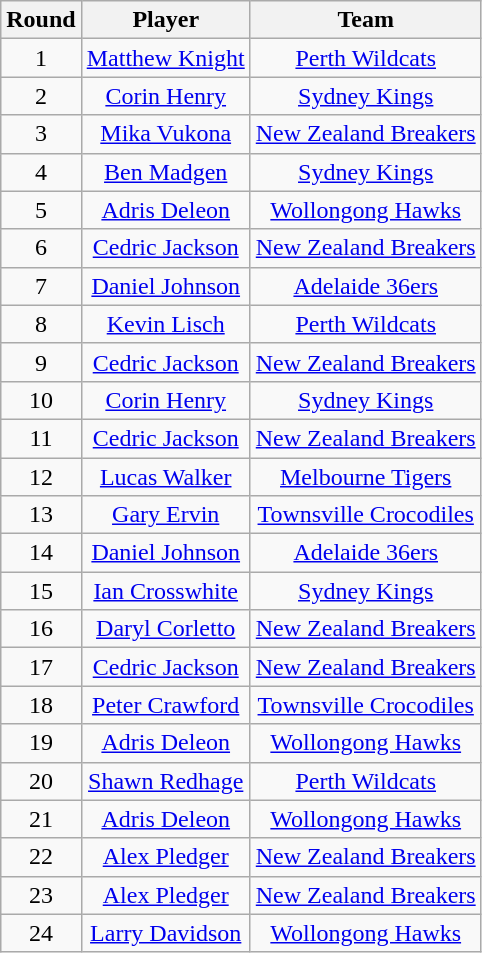<table class="wikitable" style="text-align:center">
<tr>
<th>Round</th>
<th>Player</th>
<th>Team</th>
</tr>
<tr>
<td>1</td>
<td><a href='#'>Matthew Knight</a></td>
<td><a href='#'>Perth Wildcats</a></td>
</tr>
<tr>
<td>2</td>
<td><a href='#'>Corin Henry</a></td>
<td><a href='#'>Sydney Kings</a></td>
</tr>
<tr>
<td>3</td>
<td><a href='#'>Mika Vukona</a></td>
<td><a href='#'>New Zealand Breakers</a></td>
</tr>
<tr>
<td>4</td>
<td><a href='#'>Ben Madgen</a></td>
<td><a href='#'>Sydney Kings</a></td>
</tr>
<tr>
<td>5</td>
<td><a href='#'>Adris Deleon</a></td>
<td><a href='#'>Wollongong Hawks</a></td>
</tr>
<tr>
<td>6</td>
<td><a href='#'>Cedric Jackson</a></td>
<td><a href='#'>New Zealand Breakers</a></td>
</tr>
<tr>
<td>7</td>
<td><a href='#'>Daniel Johnson</a></td>
<td><a href='#'>Adelaide 36ers</a></td>
</tr>
<tr>
<td>8</td>
<td><a href='#'>Kevin Lisch</a></td>
<td><a href='#'>Perth Wildcats</a></td>
</tr>
<tr>
<td>9</td>
<td><a href='#'>Cedric Jackson</a></td>
<td><a href='#'>New Zealand Breakers</a></td>
</tr>
<tr>
<td>10</td>
<td><a href='#'>Corin Henry</a></td>
<td><a href='#'>Sydney Kings</a></td>
</tr>
<tr>
<td>11</td>
<td><a href='#'>Cedric Jackson</a></td>
<td><a href='#'>New Zealand Breakers</a></td>
</tr>
<tr>
<td>12</td>
<td><a href='#'>Lucas Walker</a></td>
<td><a href='#'>Melbourne Tigers</a></td>
</tr>
<tr>
<td>13</td>
<td><a href='#'>Gary Ervin</a></td>
<td><a href='#'>Townsville Crocodiles</a></td>
</tr>
<tr>
<td>14</td>
<td><a href='#'>Daniel Johnson</a></td>
<td><a href='#'>Adelaide 36ers</a></td>
</tr>
<tr>
<td>15</td>
<td><a href='#'>Ian Crosswhite</a></td>
<td><a href='#'>Sydney Kings</a></td>
</tr>
<tr>
<td>16</td>
<td><a href='#'>Daryl Corletto</a></td>
<td><a href='#'>New Zealand Breakers</a></td>
</tr>
<tr>
<td>17</td>
<td><a href='#'>Cedric Jackson</a></td>
<td><a href='#'>New Zealand Breakers</a></td>
</tr>
<tr>
<td>18</td>
<td><a href='#'>Peter Crawford</a></td>
<td><a href='#'>Townsville Crocodiles</a></td>
</tr>
<tr>
<td>19</td>
<td><a href='#'>Adris Deleon</a></td>
<td><a href='#'>Wollongong Hawks</a></td>
</tr>
<tr>
<td>20</td>
<td><a href='#'>Shawn Redhage</a></td>
<td><a href='#'>Perth Wildcats</a></td>
</tr>
<tr>
<td>21</td>
<td><a href='#'>Adris Deleon</a></td>
<td><a href='#'>Wollongong Hawks</a></td>
</tr>
<tr>
<td>22</td>
<td><a href='#'>Alex Pledger</a></td>
<td><a href='#'>New Zealand Breakers</a></td>
</tr>
<tr>
<td>23</td>
<td><a href='#'>Alex Pledger</a></td>
<td><a href='#'>New Zealand Breakers</a></td>
</tr>
<tr>
<td>24</td>
<td><a href='#'>Larry Davidson</a></td>
<td><a href='#'>Wollongong Hawks</a></td>
</tr>
</table>
